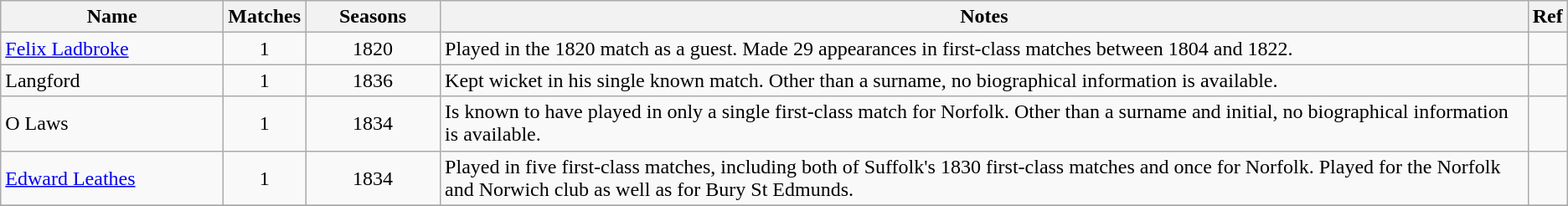<table class="wikitable">
<tr>
<th style="width:170px">Name</th>
<th>Matches</th>
<th style="width: 100px">Seasons</th>
<th>Notes</th>
<th>Ref</th>
</tr>
<tr>
<td><a href='#'>Felix Ladbroke</a></td>
<td align=center>1</td>
<td align=center>1820</td>
<td>Played in the 1820 match as a guest. Made 29 appearances in first-class matches between 1804 and 1822.</td>
<td></td>
</tr>
<tr>
<td>Langford</td>
<td align=center>1</td>
<td align=center>1836</td>
<td>Kept wicket in his single known match. Other than a surname, no biographical information is available.</td>
<td></td>
</tr>
<tr>
<td>O Laws</td>
<td align=center>1</td>
<td align=center>1834</td>
<td>Is known to have played in only a single first-class match for Norfolk. Other than a surname and initial, no biographical information is available.</td>
<td></td>
</tr>
<tr>
<td><a href='#'>Edward Leathes</a></td>
<td align=center>1</td>
<td align=center>1834</td>
<td>Played in five first-class matches, including both of Suffolk's 1830 first-class matches and once for Norfolk. Played for the Norfolk and Norwich club as well as for Bury St Edmunds.</td>
<td></td>
</tr>
<tr>
</tr>
</table>
